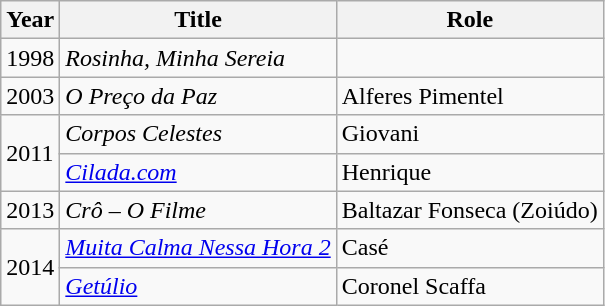<table class="wikitable">
<tr>
<th>Year</th>
<th>Title</th>
<th>Role</th>
</tr>
<tr>
<td>1998</td>
<td><em>Rosinha, Minha Sereia</em></td>
<td></td>
</tr>
<tr>
<td>2003</td>
<td><em>O Preço da Paz</em></td>
<td>Alferes Pimentel</td>
</tr>
<tr>
<td rowspan="2">2011</td>
<td><em>Corpos Celestes</em></td>
<td>Giovani</td>
</tr>
<tr>
<td><em><a href='#'>Cilada.com</a></em></td>
<td>Henrique</td>
</tr>
<tr>
<td>2013</td>
<td><em>Crô – O Filme</em></td>
<td>Baltazar Fonseca (Zoiúdo)</td>
</tr>
<tr>
<td rowspan="2">2014</td>
<td><em><a href='#'>Muita Calma Nessa Hora 2</a></em></td>
<td>Casé</td>
</tr>
<tr>
<td><em><a href='#'>Getúlio</a></em></td>
<td>Coronel Scaffa</td>
</tr>
</table>
